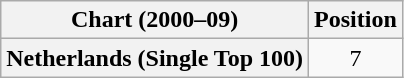<table class="wikitable plainrowheaders" style="text-align:center">
<tr>
<th scope="col">Chart (2000–09)</th>
<th scope="col">Position</th>
</tr>
<tr>
<th scope="row">Netherlands (Single Top 100)</th>
<td>7</td>
</tr>
</table>
